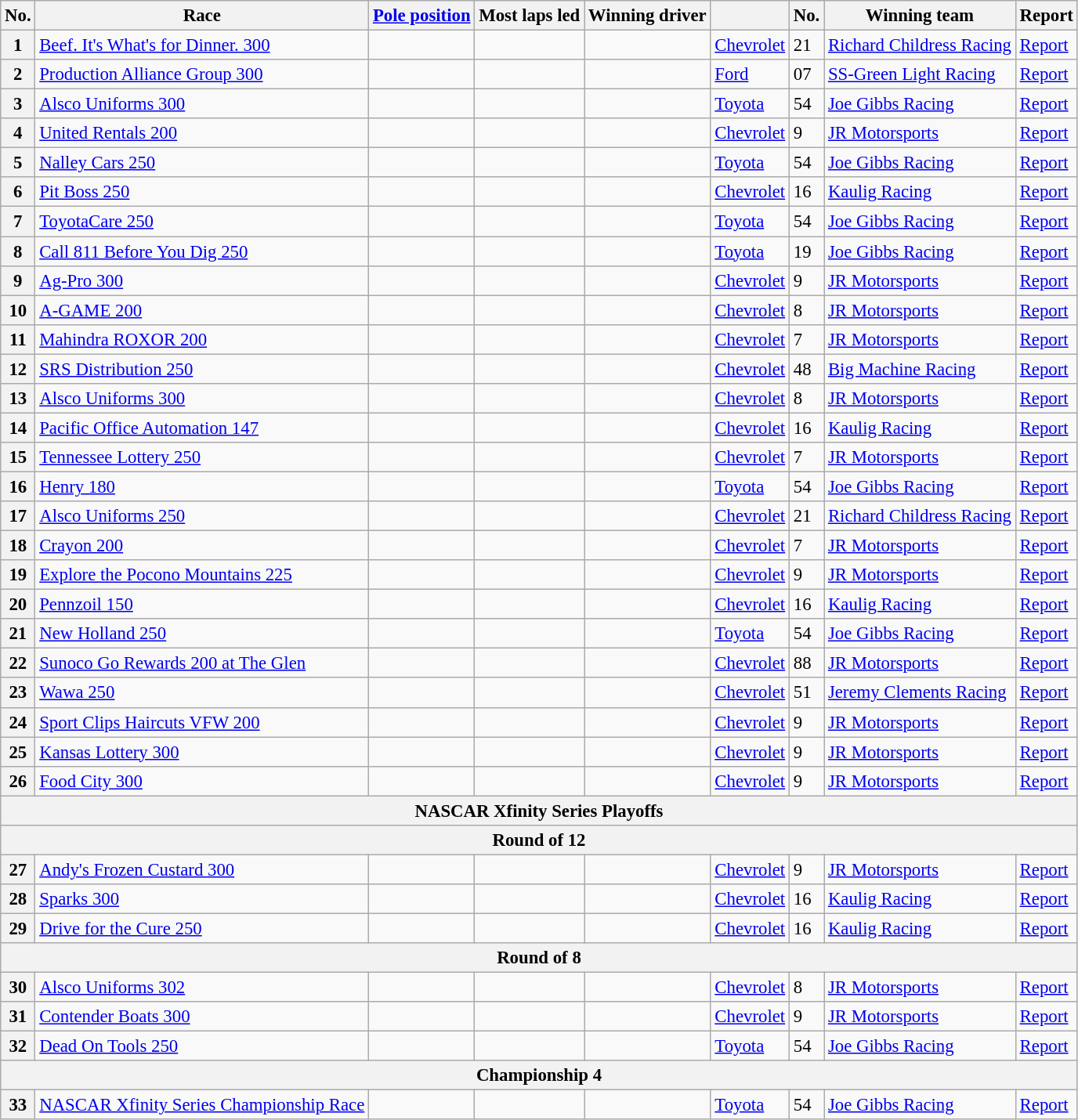<table class="wikitable" style="font-size:95%">
<tr>
<th>No.</th>
<th>Race</th>
<th><a href='#'>Pole position</a></th>
<th>Most laps led</th>
<th>Winning driver</th>
<th></th>
<th>No.</th>
<th>Winning team</th>
<th>Report</th>
</tr>
<tr>
<th>1</th>
<td><a href='#'>Beef. It's What's for Dinner. 300</a></td>
<td></td>
<td></td>
<td></td>
<td><a href='#'>Chevrolet</a></td>
<td>21</td>
<td><a href='#'>Richard Childress Racing</a></td>
<td><a href='#'>Report</a></td>
</tr>
<tr>
<th>2</th>
<td><a href='#'>Production Alliance Group 300</a></td>
<td></td>
<td></td>
<td></td>
<td><a href='#'>Ford</a></td>
<td>07</td>
<td><a href='#'>SS-Green Light Racing</a></td>
<td><a href='#'>Report</a></td>
</tr>
<tr>
<th>3</th>
<td><a href='#'>Alsco Uniforms 300</a></td>
<td></td>
<td></td>
<td></td>
<td><a href='#'>Toyota</a></td>
<td>54</td>
<td><a href='#'>Joe Gibbs Racing</a></td>
<td><a href='#'>Report</a></td>
</tr>
<tr>
<th>4</th>
<td><a href='#'>United Rentals 200</a></td>
<td></td>
<td></td>
<td></td>
<td><a href='#'>Chevrolet</a></td>
<td>9</td>
<td><a href='#'>JR Motorsports</a></td>
<td><a href='#'>Report</a></td>
</tr>
<tr>
<th>5</th>
<td><a href='#'>Nalley Cars 250</a></td>
<td></td>
<td></td>
<td></td>
<td><a href='#'>Toyota</a></td>
<td>54</td>
<td><a href='#'>Joe Gibbs Racing</a></td>
<td><a href='#'>Report</a></td>
</tr>
<tr>
<th>6</th>
<td><a href='#'>Pit Boss 250</a></td>
<td></td>
<td></td>
<td></td>
<td><a href='#'>Chevrolet</a></td>
<td>16</td>
<td><a href='#'>Kaulig Racing</a></td>
<td><a href='#'>Report</a></td>
</tr>
<tr>
<th>7</th>
<td><a href='#'>ToyotaCare 250</a></td>
<td></td>
<td></td>
<td></td>
<td><a href='#'>Toyota</a></td>
<td>54</td>
<td><a href='#'>Joe Gibbs Racing</a></td>
<td><a href='#'>Report</a></td>
</tr>
<tr>
<th>8</th>
<td><a href='#'>Call 811 Before You Dig 250</a></td>
<td></td>
<td></td>
<td></td>
<td><a href='#'>Toyota</a></td>
<td>19</td>
<td><a href='#'>Joe Gibbs Racing</a></td>
<td><a href='#'>Report</a></td>
</tr>
<tr>
<th>9</th>
<td><a href='#'>Ag-Pro 300</a></td>
<td></td>
<td></td>
<td></td>
<td><a href='#'>Chevrolet</a></td>
<td>9</td>
<td><a href='#'>JR Motorsports</a></td>
<td><a href='#'>Report</a></td>
</tr>
<tr>
<th>10</th>
<td><a href='#'>A-GAME 200</a></td>
<td></td>
<td></td>
<td></td>
<td><a href='#'>Chevrolet</a></td>
<td>8</td>
<td><a href='#'>JR Motorsports</a></td>
<td><a href='#'>Report</a></td>
</tr>
<tr>
<th>11</th>
<td><a href='#'>Mahindra ROXOR 200</a></td>
<td></td>
<td></td>
<td></td>
<td><a href='#'>Chevrolet</a></td>
<td>7</td>
<td><a href='#'>JR Motorsports</a></td>
<td><a href='#'>Report</a></td>
</tr>
<tr>
<th>12</th>
<td><a href='#'>SRS Distribution 250</a></td>
<td></td>
<td></td>
<td></td>
<td><a href='#'>Chevrolet</a></td>
<td>48</td>
<td><a href='#'>Big Machine Racing</a></td>
<td><a href='#'>Report</a></td>
</tr>
<tr>
<th>13</th>
<td><a href='#'>Alsco Uniforms 300</a></td>
<td></td>
<td></td>
<td></td>
<td><a href='#'>Chevrolet</a></td>
<td>8</td>
<td><a href='#'>JR Motorsports</a></td>
<td><a href='#'>Report</a></td>
</tr>
<tr>
<th>14</th>
<td><a href='#'>Pacific Office Automation 147</a></td>
<td></td>
<td></td>
<td></td>
<td><a href='#'>Chevrolet</a></td>
<td>16</td>
<td><a href='#'>Kaulig Racing</a></td>
<td><a href='#'>Report</a></td>
</tr>
<tr>
<th>15</th>
<td><a href='#'>Tennessee Lottery 250</a></td>
<td></td>
<td></td>
<td></td>
<td><a href='#'>Chevrolet</a></td>
<td>7</td>
<td><a href='#'>JR Motorsports</a></td>
<td><a href='#'>Report</a></td>
</tr>
<tr>
<th>16</th>
<td><a href='#'>Henry 180</a></td>
<td></td>
<td></td>
<td></td>
<td><a href='#'>Toyota</a></td>
<td>54</td>
<td><a href='#'>Joe Gibbs Racing</a></td>
<td><a href='#'>Report</a></td>
</tr>
<tr>
<th>17</th>
<td><a href='#'>Alsco Uniforms 250</a></td>
<td></td>
<td></td>
<td></td>
<td><a href='#'>Chevrolet</a></td>
<td>21</td>
<td><a href='#'>Richard Childress Racing</a></td>
<td><a href='#'>Report</a></td>
</tr>
<tr>
<th>18</th>
<td><a href='#'>Crayon 200</a></td>
<td></td>
<td></td>
<td></td>
<td><a href='#'>Chevrolet</a></td>
<td>7</td>
<td><a href='#'>JR Motorsports</a></td>
<td><a href='#'>Report</a></td>
</tr>
<tr>
<th>19</th>
<td><a href='#'>Explore the Pocono Mountains 225</a></td>
<td></td>
<td></td>
<td></td>
<td><a href='#'>Chevrolet</a></td>
<td>9</td>
<td><a href='#'>JR Motorsports</a></td>
<td><a href='#'>Report</a></td>
</tr>
<tr>
<th>20</th>
<td><a href='#'>Pennzoil 150</a></td>
<td></td>
<td></td>
<td></td>
<td><a href='#'>Chevrolet</a></td>
<td>16</td>
<td><a href='#'>Kaulig Racing</a></td>
<td><a href='#'>Report</a></td>
</tr>
<tr>
<th>21</th>
<td><a href='#'>New Holland 250</a></td>
<td></td>
<td></td>
<td></td>
<td><a href='#'>Toyota</a></td>
<td>54</td>
<td><a href='#'>Joe Gibbs Racing</a></td>
<td><a href='#'>Report</a></td>
</tr>
<tr>
<th>22</th>
<td><a href='#'>Sunoco Go Rewards 200 at The Glen</a></td>
<td></td>
<td></td>
<td></td>
<td><a href='#'>Chevrolet</a></td>
<td>88</td>
<td><a href='#'>JR Motorsports</a></td>
<td><a href='#'>Report</a></td>
</tr>
<tr>
<th>23</th>
<td><a href='#'>Wawa 250</a></td>
<td></td>
<td></td>
<td></td>
<td><a href='#'>Chevrolet</a></td>
<td>51</td>
<td><a href='#'>Jeremy Clements Racing</a></td>
<td><a href='#'>Report</a></td>
</tr>
<tr>
<th>24</th>
<td><a href='#'>Sport Clips Haircuts VFW 200</a></td>
<td></td>
<td></td>
<td></td>
<td><a href='#'>Chevrolet</a></td>
<td>9</td>
<td><a href='#'>JR Motorsports</a></td>
<td><a href='#'>Report</a></td>
</tr>
<tr>
<th>25</th>
<td><a href='#'>Kansas Lottery 300</a></td>
<td></td>
<td></td>
<td></td>
<td><a href='#'>Chevrolet</a></td>
<td>9</td>
<td><a href='#'>JR Motorsports</a></td>
<td><a href='#'>Report</a></td>
</tr>
<tr>
<th>26</th>
<td><a href='#'>Food City 300</a></td>
<td></td>
<td></td>
<td></td>
<td><a href='#'>Chevrolet</a></td>
<td>9</td>
<td><a href='#'>JR Motorsports</a></td>
<td><a href='#'>Report</a></td>
</tr>
<tr>
<th colspan="9">NASCAR Xfinity Series Playoffs</th>
</tr>
<tr>
<th colspan="9">Round of 12</th>
</tr>
<tr>
<th>27</th>
<td><a href='#'>Andy's Frozen Custard 300</a></td>
<td></td>
<td></td>
<td></td>
<td><a href='#'>Chevrolet</a></td>
<td>9</td>
<td><a href='#'>JR Motorsports</a></td>
<td><a href='#'>Report</a></td>
</tr>
<tr>
<th>28</th>
<td><a href='#'>Sparks 300</a></td>
<td></td>
<td></td>
<td></td>
<td><a href='#'>Chevrolet</a></td>
<td>16</td>
<td><a href='#'>Kaulig Racing</a></td>
<td><a href='#'>Report</a></td>
</tr>
<tr>
<th>29</th>
<td><a href='#'>Drive for the Cure 250</a></td>
<td></td>
<td></td>
<td></td>
<td><a href='#'>Chevrolet</a></td>
<td>16</td>
<td><a href='#'>Kaulig Racing</a></td>
<td><a href='#'>Report</a></td>
</tr>
<tr>
<th colspan="9">Round of 8</th>
</tr>
<tr>
<th>30</th>
<td><a href='#'>Alsco Uniforms 302</a></td>
<td></td>
<td></td>
<td></td>
<td><a href='#'>Chevrolet</a></td>
<td>8</td>
<td><a href='#'>JR Motorsports</a></td>
<td><a href='#'>Report</a></td>
</tr>
<tr>
<th>31</th>
<td><a href='#'>Contender Boats 300</a></td>
<td></td>
<td></td>
<td></td>
<td><a href='#'>Chevrolet</a></td>
<td>9</td>
<td><a href='#'>JR Motorsports</a></td>
<td><a href='#'>Report</a></td>
</tr>
<tr>
<th>32</th>
<td><a href='#'>Dead On Tools 250</a></td>
<td></td>
<td></td>
<td></td>
<td><a href='#'>Toyota</a></td>
<td>54</td>
<td><a href='#'>Joe Gibbs Racing</a></td>
<td><a href='#'>Report</a></td>
</tr>
<tr>
<th colspan="9">Championship 4</th>
</tr>
<tr>
<th>33</th>
<td><a href='#'>NASCAR Xfinity Series Championship Race</a></td>
<td></td>
<td></td>
<td></td>
<td><a href='#'>Toyota</a></td>
<td>54</td>
<td><a href='#'>Joe Gibbs Racing</a></td>
<td><a href='#'>Report</a></td>
</tr>
</table>
